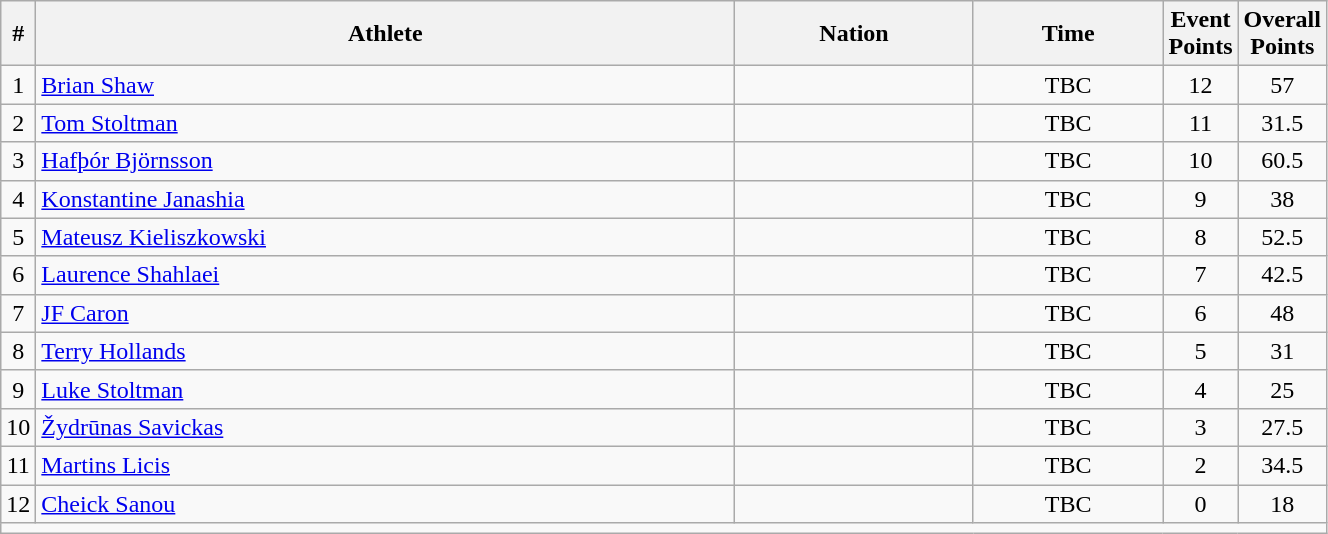<table class="wikitable sortable" style="text-align:center;width: 70%;">
<tr>
<th scope="col" style="width: 10px;">#</th>
<th scope="col">Athlete</th>
<th scope="col">Nation</th>
<th scope="col">Time</th>
<th scope="col" style="width: 10px;">Event Points</th>
<th scope="col" style="width: 10px;">Overall Points</th>
</tr>
<tr>
<td>1</td>
<td align=left><a href='#'>Brian Shaw</a></td>
<td align=left></td>
<td>TBC</td>
<td>12</td>
<td>57</td>
</tr>
<tr>
<td>2</td>
<td align=left><a href='#'>Tom Stoltman</a></td>
<td align=left></td>
<td>TBC</td>
<td>11</td>
<td>31.5</td>
</tr>
<tr>
<td>3</td>
<td align=left><a href='#'>Hafþór Björnsson</a></td>
<td align=left></td>
<td>TBC</td>
<td>10</td>
<td>60.5</td>
</tr>
<tr>
<td>4</td>
<td align=left><a href='#'>Konstantine Janashia</a></td>
<td align=left></td>
<td>TBC</td>
<td>9</td>
<td>38</td>
</tr>
<tr>
<td>5</td>
<td align=left><a href='#'>Mateusz Kieliszkowski</a></td>
<td align=left></td>
<td>TBC</td>
<td>8</td>
<td>52.5</td>
</tr>
<tr>
<td>6</td>
<td align=left><a href='#'>Laurence Shahlaei</a></td>
<td align=left></td>
<td>TBC</td>
<td>7</td>
<td>42.5</td>
</tr>
<tr>
<td>7</td>
<td align=left><a href='#'>JF Caron</a></td>
<td align=left></td>
<td>TBC</td>
<td>6</td>
<td>48</td>
</tr>
<tr>
<td>8</td>
<td align=left><a href='#'>Terry Hollands</a></td>
<td align=left></td>
<td>TBC</td>
<td>5</td>
<td>31</td>
</tr>
<tr>
<td>9</td>
<td align=left><a href='#'>Luke Stoltman</a></td>
<td align=left></td>
<td>TBC</td>
<td>4</td>
<td>25</td>
</tr>
<tr>
<td>10</td>
<td align=left><a href='#'>Žydrūnas Savickas</a></td>
<td align=left></td>
<td>TBC</td>
<td>3</td>
<td>27.5</td>
</tr>
<tr>
<td>11</td>
<td align=left><a href='#'>Martins Licis</a></td>
<td align=left></td>
<td>TBC</td>
<td>2</td>
<td>34.5</td>
</tr>
<tr>
<td>12</td>
<td align=left><a href='#'>Cheick Sanou</a></td>
<td align=left></td>
<td>TBC</td>
<td>0</td>
<td>18</td>
</tr>
<tr class="sortbottom">
<td colspan="6"></td>
</tr>
</table>
